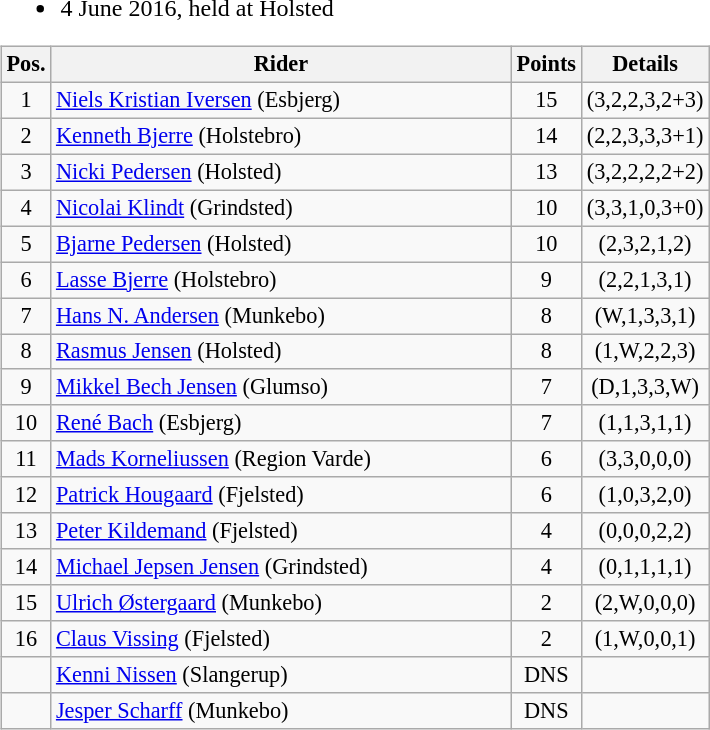<table width=100%>
<tr>
<td width=50% valign=top><br><ul><li>4 June 2016, held at Holsted</li></ul><table class=wikitable style="font-size:93%;">
<tr>
<th width=25px>Pos.</th>
<th width=300px>Rider</th>
<th width=40px>Points</th>
<th width=70px>Details</th>
</tr>
<tr align=center>
<td>1</td>
<td align=left><a href='#'>Niels Kristian Iversen</a> (Esbjerg)</td>
<td>15</td>
<td>(3,2,2,3,2+3)</td>
</tr>
<tr align=center>
<td>2</td>
<td align=left><a href='#'>Kenneth Bjerre</a> (Holstebro)</td>
<td>14</td>
<td>(2,2,3,3,3+1)</td>
</tr>
<tr align=center>
<td>3</td>
<td align=left><a href='#'>Nicki Pedersen</a> (Holsted)</td>
<td>13</td>
<td>(3,2,2,2,2+2)</td>
</tr>
<tr align=center>
<td>4</td>
<td align=left><a href='#'>Nicolai Klindt</a> (Grindsted)</td>
<td>10</td>
<td>(3,3,1,0,3+0)</td>
</tr>
<tr align=center>
<td>5</td>
<td align=left><a href='#'>Bjarne Pedersen</a> (Holsted)</td>
<td>10</td>
<td>(2,3,2,1,2)</td>
</tr>
<tr align=center>
<td>6</td>
<td align=left><a href='#'>Lasse Bjerre</a> (Holstebro)</td>
<td>9</td>
<td>(2,2,1,3,1)</td>
</tr>
<tr align=center>
<td>7</td>
<td align=left><a href='#'>Hans N. Andersen</a> (Munkebo)</td>
<td>8</td>
<td>(W,1,3,3,1)</td>
</tr>
<tr align=center>
<td>8</td>
<td align=left><a href='#'>Rasmus Jensen</a> (Holsted)</td>
<td>8</td>
<td>(1,W,2,2,3)</td>
</tr>
<tr align=center>
<td>9</td>
<td align=left><a href='#'>Mikkel Bech Jensen</a> (Glumso)</td>
<td>7</td>
<td>(D,1,3,3,W)</td>
</tr>
<tr align=center>
<td>10</td>
<td align=left><a href='#'>René Bach</a> (Esbjerg)</td>
<td>7</td>
<td>(1,1,3,1,1)</td>
</tr>
<tr align=center>
<td>11</td>
<td align=left><a href='#'>Mads Korneliussen</a> (Region Varde)</td>
<td>6</td>
<td>(3,3,0,0,0)</td>
</tr>
<tr align=center>
<td>12</td>
<td align=left><a href='#'>Patrick Hougaard</a> (Fjelsted)</td>
<td>6</td>
<td>(1,0,3,2,0)</td>
</tr>
<tr align=center>
<td>13</td>
<td align=left><a href='#'>Peter Kildemand</a> (Fjelsted)</td>
<td>4</td>
<td>(0,0,0,2,2)</td>
</tr>
<tr align=center>
<td>14</td>
<td align=left><a href='#'>Michael Jepsen Jensen</a> (Grindsted)</td>
<td>4</td>
<td>(0,1,1,1,1)</td>
</tr>
<tr align=center>
<td>15</td>
<td align=left><a href='#'>Ulrich Østergaard</a> (Munkebo)</td>
<td>2</td>
<td>(2,W,0,0,0)</td>
</tr>
<tr align=center>
<td>16</td>
<td align=left><a href='#'>Claus Vissing</a> (Fjelsted)</td>
<td>2</td>
<td>(1,W,0,0,1)</td>
</tr>
<tr align=center>
<td></td>
<td align=left><a href='#'>Kenni Nissen</a> (Slangerup)</td>
<td>DNS</td>
<td></td>
</tr>
<tr align=center>
<td></td>
<td align=left><a href='#'>Jesper Scharff</a> (Munkebo)</td>
<td>DNS</td>
<td></td>
</tr>
</table>
</td>
</tr>
<tr>
<td valign=top></td>
</tr>
</table>
